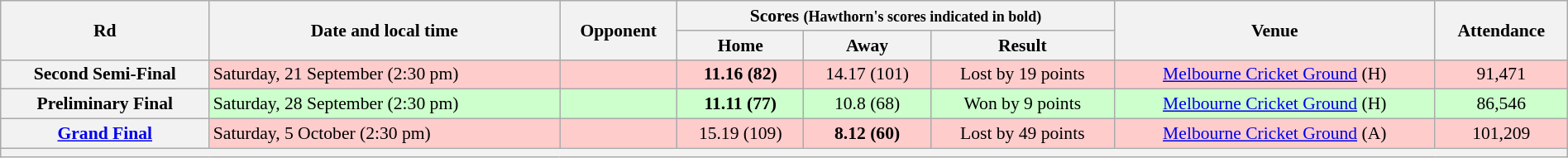<table class="wikitable" style="font-size:90%; text-align:center; width: 100%; margin-left: auto; margin-right: auto">
<tr>
<th rowspan="2">Rd</th>
<th rowspan="2">Date and local time</th>
<th rowspan="2">Opponent</th>
<th colspan="3">Scores <small>(Hawthorn's scores indicated in bold)</small></th>
<th rowspan="2">Venue</th>
<th rowspan="2">Attendance</th>
</tr>
<tr>
<th>Home</th>
<th>Away</th>
<th>Result</th>
</tr>
<tr style="background:#fcc;">
<th>Second Semi-Final</th>
<td align=left>Saturday, 21 September (2:30 pm)</td>
<td align=left></td>
<td><strong>11.16 (82)</strong></td>
<td>14.17 (101)</td>
<td>Lost by 19 points</td>
<td><a href='#'>Melbourne Cricket Ground</a> (H)</td>
<td>91,471</td>
</tr>
<tr style="background:#cfc">
<th>Preliminary Final</th>
<td align=left>Saturday, 28 September (2:30 pm)</td>
<td align=left></td>
<td><strong>11.11 (77)</strong></td>
<td>10.8 (68)</td>
<td>Won by 9 points</td>
<td><a href='#'>Melbourne Cricket Ground</a> (H)</td>
<td>86,546</td>
</tr>
<tr style="background:#fcc;">
<th><a href='#'>Grand Final</a></th>
<td align=left>Saturday, 5 October (2:30 pm)</td>
<td align=left></td>
<td>15.19 (109)</td>
<td><strong>8.12 (60)</strong></td>
<td>Lost by 49 points</td>
<td><a href='#'>Melbourne Cricket Ground</a> (A)</td>
<td>101,209</td>
</tr>
<tr>
<th colspan="8"></th>
</tr>
</table>
